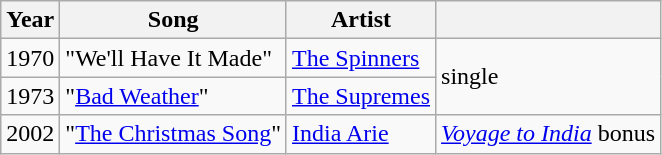<table class="wikitable">
<tr>
<th>Year</th>
<th>Song</th>
<th>Artist</th>
<th></th>
</tr>
<tr>
<td>1970</td>
<td>"We'll Have It Made"</td>
<td><a href='#'>The Spinners</a></td>
<td rowspan="2">single</td>
</tr>
<tr>
<td>1973</td>
<td>"<a href='#'>Bad Weather</a>"</td>
<td><a href='#'>The Supremes</a></td>
</tr>
<tr>
<td>2002</td>
<td>"<a href='#'>The Christmas Song</a>"</td>
<td><a href='#'>India Arie</a></td>
<td><em><a href='#'>Voyage to India</a></em> bonus</td>
</tr>
</table>
